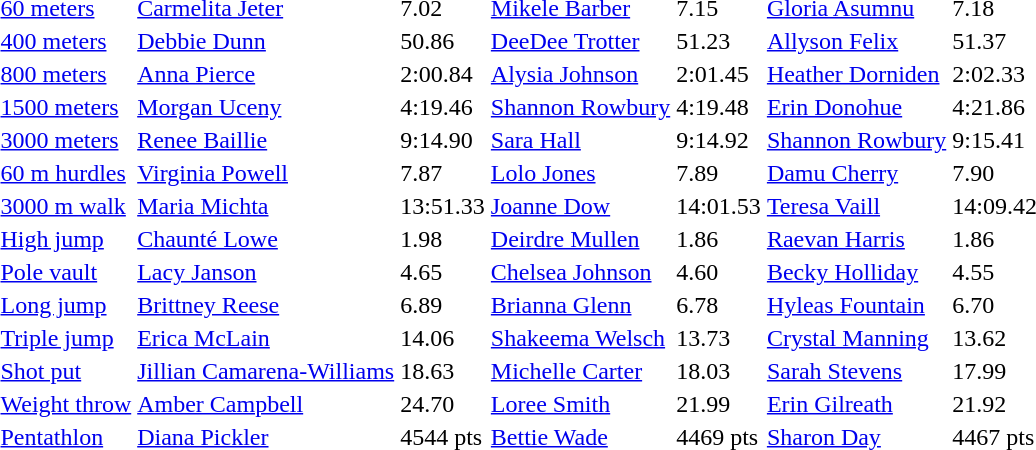<table>
<tr>
<td><a href='#'>60 meters</a></td>
<td><a href='#'>Carmelita Jeter</a></td>
<td>7.02 </td>
<td><a href='#'>Mikele Barber</a></td>
<td>7.15</td>
<td><a href='#'>Gloria Asumnu</a></td>
<td>7.18</td>
</tr>
<tr>
<td><a href='#'>400 meters</a></td>
<td><a href='#'>Debbie Dunn</a></td>
<td>50.86 </td>
<td><a href='#'>DeeDee Trotter</a></td>
<td>51.23 </td>
<td><a href='#'>Allyson Felix</a></td>
<td>51.37 </td>
</tr>
<tr>
<td><a href='#'>800 meters</a></td>
<td><a href='#'>Anna Pierce</a></td>
<td>2:00.84</td>
<td><a href='#'>Alysia Johnson</a></td>
<td>2:01.45</td>
<td><a href='#'>Heather Dorniden</a></td>
<td>2:02.33 </td>
</tr>
<tr>
<td><a href='#'>1500 meters</a></td>
<td><a href='#'>Morgan Uceny</a></td>
<td>4:19.46 </td>
<td><a href='#'>Shannon Rowbury</a></td>
<td>4:19.48 </td>
<td><a href='#'>Erin Donohue</a></td>
<td>4:21.86</td>
</tr>
<tr>
<td><a href='#'>3000 meters</a></td>
<td><a href='#'>Renee Baillie</a></td>
<td>9:14.90</td>
<td><a href='#'>Sara Hall</a></td>
<td>9:14.92</td>
<td><a href='#'>Shannon Rowbury</a></td>
<td>9:15.41</td>
</tr>
<tr>
<td><a href='#'>60 m hurdles</a></td>
<td><a href='#'>Virginia Powell</a></td>
<td>7.87</td>
<td><a href='#'>Lolo Jones</a></td>
<td>7.89</td>
<td><a href='#'>Damu Cherry</a></td>
<td>7.90</td>
</tr>
<tr>
<td><a href='#'>3000 m walk</a></td>
<td><a href='#'>Maria Michta</a></td>
<td>13:51.33 </td>
<td><a href='#'>Joanne Dow</a></td>
<td>14:01.53</td>
<td><a href='#'>Teresa Vaill</a></td>
<td>14:09.42</td>
</tr>
<tr>
<td><a href='#'>High jump</a></td>
<td><a href='#'>Chaunté Lowe</a></td>
<td>1.98 </td>
<td><a href='#'>Deirdre Mullen</a></td>
<td>1.86</td>
<td><a href='#'>Raevan Harris</a></td>
<td>1.86</td>
</tr>
<tr>
<td><a href='#'>Pole vault</a></td>
<td><a href='#'>Lacy Janson</a></td>
<td>4.65</td>
<td><a href='#'>Chelsea Johnson</a></td>
<td>4.60</td>
<td><a href='#'>Becky Holliday</a></td>
<td>4.55 </td>
</tr>
<tr>
<td><a href='#'>Long jump</a></td>
<td><a href='#'>Brittney Reese</a></td>
<td>6.89 </td>
<td><a href='#'>Brianna Glenn</a></td>
<td>6.78 </td>
<td><a href='#'>Hyleas Fountain</a></td>
<td>6.70 </td>
</tr>
<tr>
<td><a href='#'>Triple jump</a></td>
<td><a href='#'>Erica McLain</a></td>
<td>14.06</td>
<td><a href='#'>Shakeema Welsch</a></td>
<td>13.73</td>
<td><a href='#'>Crystal Manning</a></td>
<td>13.62</td>
</tr>
<tr>
<td><a href='#'>Shot put</a></td>
<td><a href='#'>Jillian Camarena-Williams</a></td>
<td>18.63</td>
<td><a href='#'>Michelle Carter</a></td>
<td>18.03</td>
<td><a href='#'>Sarah Stevens</a></td>
<td>17.99</td>
</tr>
<tr>
<td><a href='#'>Weight throw</a></td>
<td><a href='#'>Amber Campbell</a></td>
<td>24.70 </td>
<td><a href='#'>Loree Smith</a></td>
<td>21.99</td>
<td><a href='#'>Erin Gilreath</a></td>
<td>21.92</td>
</tr>
<tr>
<td><a href='#'>Pentathlon</a></td>
<td><a href='#'>Diana Pickler</a></td>
<td>4544 pts</td>
<td><a href='#'>Bettie Wade</a></td>
<td>4469 pts</td>
<td><a href='#'>Sharon Day</a></td>
<td>4467 pts</td>
</tr>
</table>
